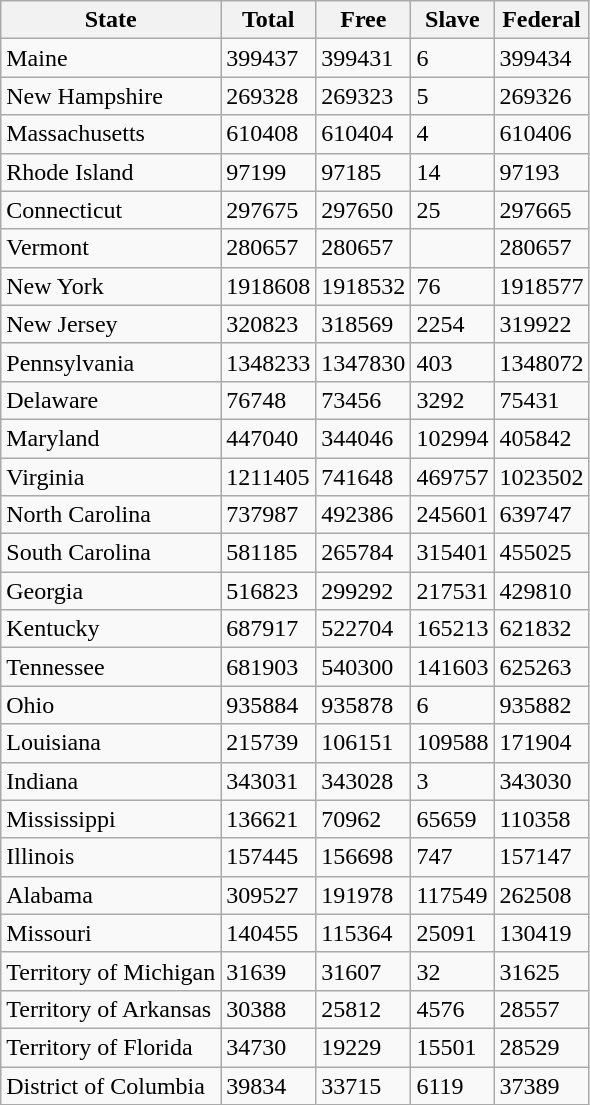<table class="wikitable sortable">
<tr>
<th>State</th>
<th>Total</th>
<th>Free</th>
<th>Slave</th>
<th>Federal</th>
</tr>
<tr>
<td>Maine</td>
<td>399437</td>
<td>399431</td>
<td>6</td>
<td>399434</td>
</tr>
<tr>
<td>New Hampshire</td>
<td>269328</td>
<td>269323</td>
<td>5</td>
<td>269326</td>
</tr>
<tr>
<td>Massachusetts</td>
<td>610408</td>
<td>610404</td>
<td>4</td>
<td>610406</td>
</tr>
<tr>
<td>Rhode Island</td>
<td>97199</td>
<td>97185</td>
<td>14</td>
<td>97193</td>
</tr>
<tr>
<td>Connecticut</td>
<td>297675</td>
<td>297650</td>
<td>25</td>
<td>297665</td>
</tr>
<tr>
<td>Vermont</td>
<td>280657</td>
<td>280657</td>
<td></td>
<td>280657</td>
</tr>
<tr>
<td>New York</td>
<td>1918608</td>
<td>1918532</td>
<td>76</td>
<td>1918577</td>
</tr>
<tr>
<td>New Jersey</td>
<td>320823</td>
<td>318569</td>
<td>2254</td>
<td>319922</td>
</tr>
<tr>
<td>Pennsylvania</td>
<td>1348233</td>
<td>1347830</td>
<td>403</td>
<td>1348072</td>
</tr>
<tr>
<td>Delaware</td>
<td>76748</td>
<td>73456</td>
<td>3292</td>
<td>75431</td>
</tr>
<tr>
<td>Maryland</td>
<td>447040</td>
<td>344046</td>
<td>102994</td>
<td>405842</td>
</tr>
<tr>
<td>Virginia</td>
<td>1211405</td>
<td>741648</td>
<td>469757</td>
<td>1023502</td>
</tr>
<tr>
<td>North Carolina</td>
<td>737987</td>
<td>492386</td>
<td>245601</td>
<td>639747</td>
</tr>
<tr>
<td>South Carolina</td>
<td>581185</td>
<td>265784</td>
<td>315401</td>
<td>455025</td>
</tr>
<tr>
<td>Georgia</td>
<td>516823</td>
<td>299292</td>
<td>217531</td>
<td>429810</td>
</tr>
<tr>
<td>Kentucky</td>
<td>687917</td>
<td>522704</td>
<td>165213</td>
<td>621832</td>
</tr>
<tr>
<td>Tennessee</td>
<td>681903</td>
<td>540300</td>
<td>141603</td>
<td>625263</td>
</tr>
<tr>
<td>Ohio</td>
<td>935884</td>
<td>935878</td>
<td>6</td>
<td>935882</td>
</tr>
<tr>
<td>Louisiana</td>
<td>215739</td>
<td>106151</td>
<td>109588</td>
<td>171904</td>
</tr>
<tr>
<td>Indiana</td>
<td>343031</td>
<td>343028</td>
<td>3</td>
<td>343030</td>
</tr>
<tr>
<td>Mississippi</td>
<td>136621</td>
<td>70962</td>
<td>65659</td>
<td>110358</td>
</tr>
<tr>
<td>Illinois</td>
<td>157445</td>
<td>156698</td>
<td>747</td>
<td>157147</td>
</tr>
<tr>
<td>Alabama</td>
<td>309527</td>
<td>191978</td>
<td>117549</td>
<td>262508</td>
</tr>
<tr>
<td>Missouri</td>
<td>140455</td>
<td>115364</td>
<td>25091</td>
<td>130419</td>
</tr>
<tr>
<td>Territory of Michigan</td>
<td>31639</td>
<td>31607</td>
<td>32</td>
<td>31625</td>
</tr>
<tr>
<td>Territory of Arkansas</td>
<td>30388</td>
<td>25812</td>
<td>4576</td>
<td>28557</td>
</tr>
<tr>
<td>Territory of Florida</td>
<td>34730</td>
<td>19229</td>
<td>15501</td>
<td>28529</td>
</tr>
<tr>
<td>District of Columbia</td>
<td>39834</td>
<td>33715</td>
<td>6119</td>
<td>37389</td>
</tr>
</table>
